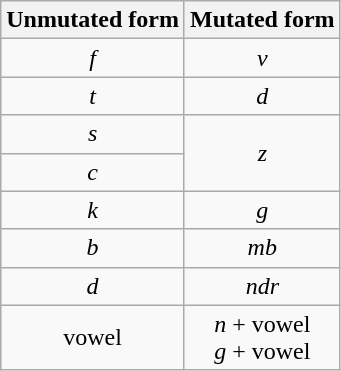<table class="wikitable">
<tr>
<th scope="col">Unmutated form</th>
<th scope="col">Mutated form</th>
</tr>
<tr>
<td align=center><em>f</em></td>
<td align=center><em>v</em></td>
</tr>
<tr>
<td align=center><em>t</em></td>
<td align=center><em>d</em></td>
</tr>
<tr>
<td align=center><em>s</em></td>
<td align=center rowspan=2><em>z</em></td>
</tr>
<tr>
<td align=center><em>c</em></td>
</tr>
<tr>
<td align=center><em>k</em></td>
<td align=center><em>g</em></td>
</tr>
<tr>
<td align=center><em>b</em></td>
<td align=center><em>mb</em></td>
</tr>
<tr>
<td align=center><em>d</em></td>
<td align=center><em>ndr</em></td>
</tr>
<tr>
<td align=center>vowel</td>
<td align=center><em>n</em> + vowel<br><em>g</em> + vowel</td>
</tr>
</table>
